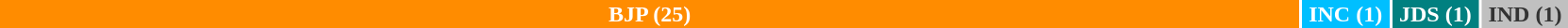<table style="width:88%; text-align:center;">
<tr style="color:white;">
<td style="background:DarkOrange; width:83.28%;"><strong>BJP (25)</strong></td>
<td style="background:DeepSkyBlue; width:5.57%;"><strong>INC (1)</strong></td>
<td style="background:Teal; width:5.57%;"><strong>JDS (1)</strong></td>
<td style="background:Silver;color:#333; width:5.57%;"><strong>IND (1)</strong></td>
</tr>
<tr>
</tr>
</table>
